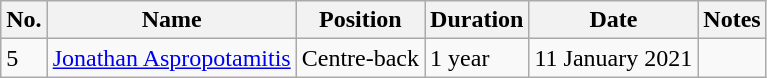<table class="wikitable">
<tr>
<th>No.</th>
<th>Name</th>
<th>Position</th>
<th>Duration</th>
<th>Date</th>
<th>Notes</th>
</tr>
<tr>
<td>5</td>
<td><a href='#'>Jonathan Aspropotamitis</a></td>
<td>Centre-back</td>
<td>1 year</td>
<td>11 January 2021</td>
<td></td>
</tr>
</table>
